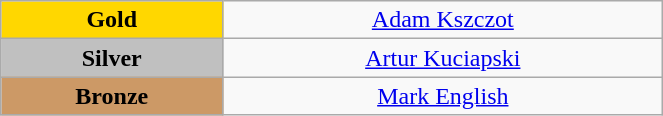<table class="wikitable" style=" text-align:center; " width="35%">
<tr>
<td bgcolor="gold"><strong>Gold</strong></td>
<td><a href='#'>Adam Kszczot</a> <br>  <small><em></em></small></td>
</tr>
<tr>
<td bgcolor="silver"><strong>Silver</strong></td>
<td><a href='#'>Artur Kuciapski</a> <br>  <small><em></em></small></td>
</tr>
<tr>
<td bgcolor="CC9966"><strong>Bronze</strong></td>
<td><a href='#'>Mark English</a> <br>  <small><em></em></small></td>
</tr>
</table>
